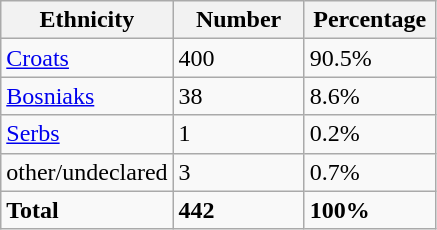<table class="wikitable">
<tr>
<th width="100px">Ethnicity</th>
<th width="80px">Number</th>
<th width="80px">Percentage</th>
</tr>
<tr>
<td><a href='#'>Croats</a></td>
<td>400</td>
<td>90.5%</td>
</tr>
<tr>
<td><a href='#'>Bosniaks</a></td>
<td>38</td>
<td>8.6%</td>
</tr>
<tr>
<td><a href='#'>Serbs</a></td>
<td>1</td>
<td>0.2%</td>
</tr>
<tr>
<td>other/undeclared</td>
<td>3</td>
<td>0.7%</td>
</tr>
<tr>
<td><strong>Total</strong></td>
<td><strong>442</strong></td>
<td><strong>100%</strong></td>
</tr>
</table>
